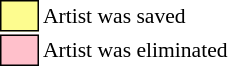<table class="toccolours"style="font-size: 90%; white-space: nowrap;">
<tr>
<td style="background:#fdfc8f; border:1px solid black;">      </td>
<td>Artist was saved</td>
</tr>
<tr>
<td style="background:pink; border:1px solid black;">      </td>
<td>Artist was eliminated</td>
</tr>
</table>
